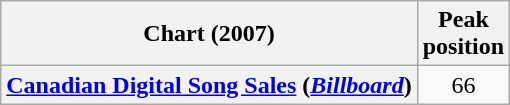<table class="wikitable plainrowheaders" style="text-align:center">
<tr>
<th scope="col">Chart (2007)</th>
<th scope="col">Peak<br>position</th>
</tr>
<tr>
<th scope="row"><a href='#'>Canadian Digital Song Sales</a> (<em><a href='#'>Billboard</a></em>)</th>
<td>66</td>
</tr>
</table>
